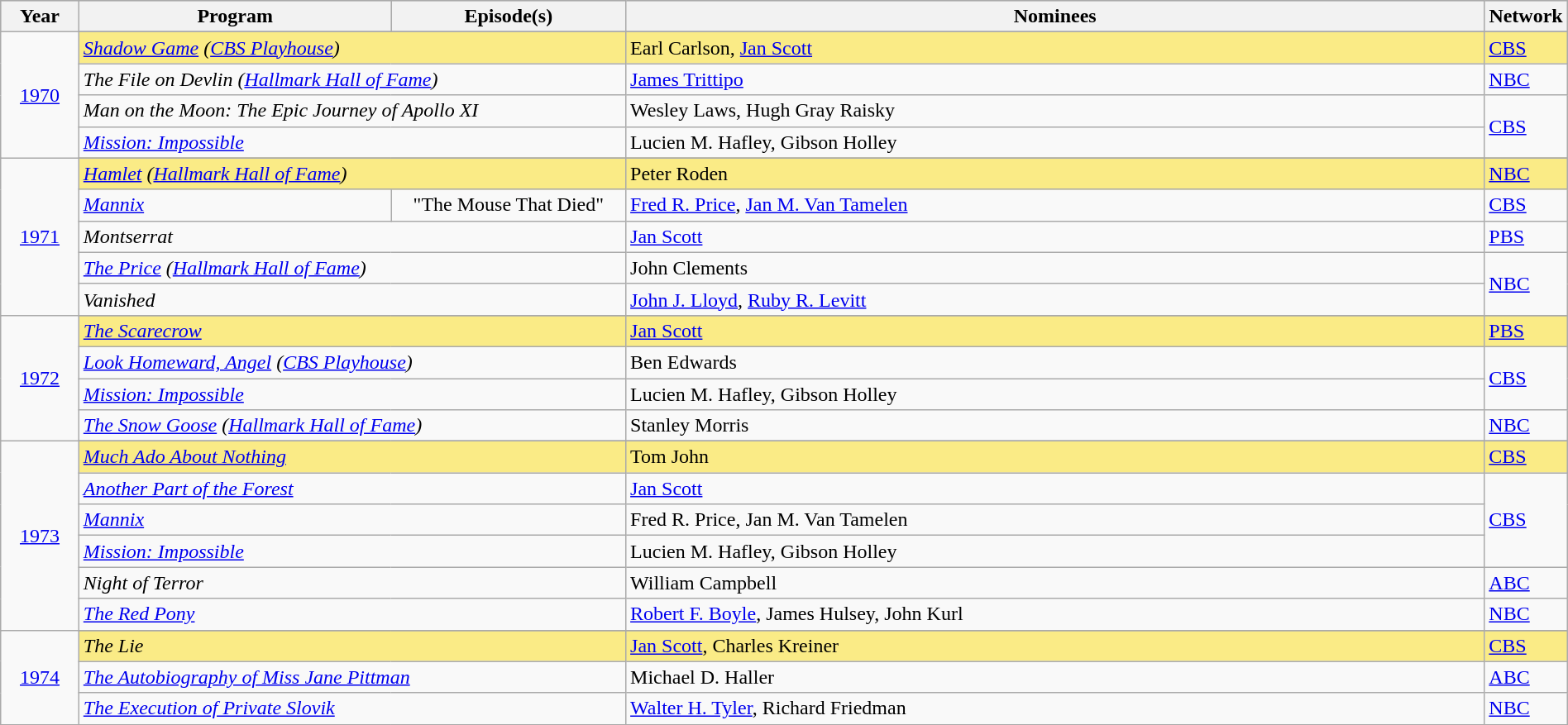<table class="wikitable" style="width:100%">
<tr bgcolor="#bebebe">
<th width="5%">Year</th>
<th width="20%">Program</th>
<th width="15%">Episode(s)</th>
<th width="55%">Nominees</th>
<th width="5%">Network</th>
</tr>
<tr>
<td rowspan=5 style="text-align:center"><a href='#'>1970</a><br></td>
</tr>
<tr style="background:#FAEB86">
<td colspan=2><em><a href='#'>Shadow Game</a> (<a href='#'>CBS Playhouse</a>)</em></td>
<td>Earl Carlson, <a href='#'>Jan Scott</a></td>
<td><a href='#'>CBS</a></td>
</tr>
<tr>
<td colspan=2><em>The File on Devlin (<a href='#'>Hallmark Hall of Fame</a>)</em></td>
<td><a href='#'>James Trittipo</a></td>
<td><a href='#'>NBC</a></td>
</tr>
<tr>
<td colspan=2><em>Man on the Moon: The Epic Journey of Apollo XI</em></td>
<td>Wesley Laws, Hugh Gray Raisky</td>
<td rowspan=2><a href='#'>CBS</a></td>
</tr>
<tr>
<td colspan=2><em><a href='#'>Mission: Impossible</a></em></td>
<td>Lucien M. Hafley, Gibson Holley</td>
</tr>
<tr>
<td rowspan=6 style="text-align:center"><a href='#'>1971</a><br></td>
</tr>
<tr style="background:#FAEB86">
<td colspan=2><em><a href='#'>Hamlet</a> (<a href='#'>Hallmark Hall of Fame</a>)</em></td>
<td>Peter Roden</td>
<td><a href='#'>NBC</a></td>
</tr>
<tr>
<td><em><a href='#'>Mannix</a></em></td>
<td align=center>"The Mouse That Died"</td>
<td><a href='#'>Fred R. Price</a>, <a href='#'>Jan M. Van Tamelen</a></td>
<td><a href='#'>CBS</a></td>
</tr>
<tr>
<td colspan=2><em>Montserrat</em></td>
<td><a href='#'>Jan Scott</a></td>
<td><a href='#'>PBS</a></td>
</tr>
<tr>
<td colspan=2><em><a href='#'>The Price</a> (<a href='#'>Hallmark Hall of Fame</a>)</em></td>
<td>John Clements</td>
<td rowspan=2><a href='#'>NBC</a></td>
</tr>
<tr>
<td colspan=2><em>Vanished</em></td>
<td><a href='#'>John J. Lloyd</a>, <a href='#'>Ruby R. Levitt</a></td>
</tr>
<tr>
<td rowspan=5 style="text-align:center"><a href='#'>1972</a><br></td>
</tr>
<tr style="background:#FAEB86">
<td colspan=2><em><a href='#'>The Scarecrow</a></em></td>
<td><a href='#'>Jan Scott</a></td>
<td><a href='#'>PBS</a></td>
</tr>
<tr>
<td colspan=2><em><a href='#'>Look Homeward, Angel</a> (<a href='#'>CBS Playhouse</a>)</em></td>
<td>Ben Edwards</td>
<td rowspan=2><a href='#'>CBS</a></td>
</tr>
<tr>
<td colspan=2><em><a href='#'>Mission: Impossible</a></em></td>
<td>Lucien M. Hafley, Gibson Holley</td>
</tr>
<tr>
<td colspan=2><em><a href='#'>The Snow Goose</a> (<a href='#'>Hallmark Hall of Fame</a>)</em></td>
<td>Stanley Morris</td>
<td><a href='#'>NBC</a></td>
</tr>
<tr>
<td rowspan=7 style="text-align:center"><a href='#'>1973</a><br></td>
</tr>
<tr style="background:#FAEB86">
<td colspan=2><em><a href='#'>Much Ado About Nothing</a></em></td>
<td>Tom John</td>
<td><a href='#'>CBS</a></td>
</tr>
<tr>
<td colspan=2><em><a href='#'>Another Part of the Forest</a></em></td>
<td><a href='#'>Jan Scott</a></td>
<td rowspan=3><a href='#'>CBS</a></td>
</tr>
<tr>
<td colspan=2><em><a href='#'>Mannix</a></em></td>
<td>Fred R. Price, Jan M. Van Tamelen</td>
</tr>
<tr>
<td colspan=2><em><a href='#'>Mission: Impossible</a></em></td>
<td>Lucien M. Hafley, Gibson Holley</td>
</tr>
<tr>
<td colspan=2><em>Night of Terror</em></td>
<td>William Campbell</td>
<td><a href='#'>ABC</a></td>
</tr>
<tr>
<td colspan=2><em><a href='#'>The Red Pony</a></em></td>
<td><a href='#'>Robert F. Boyle</a>, James Hulsey, John Kurl</td>
<td><a href='#'>NBC</a></td>
</tr>
<tr>
<td rowspan=4 style="text-align:center"><a href='#'>1974</a><br></td>
</tr>
<tr style="background:#FAEB86">
<td colspan=2><em>The Lie</em></td>
<td><a href='#'>Jan Scott</a>, Charles Kreiner</td>
<td><a href='#'>CBS</a></td>
</tr>
<tr>
<td colspan=2><em><a href='#'>The Autobiography of Miss Jane Pittman</a></em></td>
<td>Michael D. Haller</td>
<td><a href='#'>ABC</a></td>
</tr>
<tr>
<td colspan=2><em><a href='#'>The Execution of Private Slovik</a></em></td>
<td><a href='#'>Walter H. Tyler</a>, Richard Friedman</td>
<td><a href='#'>NBC</a></td>
</tr>
<tr>
</tr>
</table>
